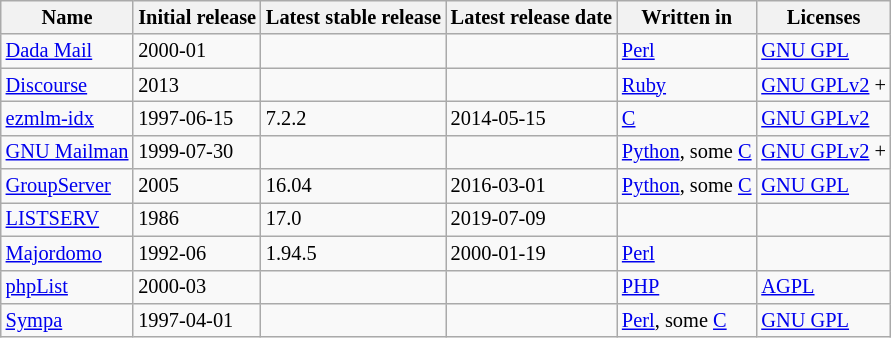<table class="wikitable sortable" style="font-size: 85%; text-align: left; width: auto;">
<tr>
<th>Name</th>
<th>Initial release</th>
<th>Latest stable release</th>
<th>Latest release date</th>
<th>Written in</th>
<th>Licenses</th>
</tr>
<tr>
<td><a href='#'>Dada Mail</a></td>
<td>2000-01</td>
<td></td>
<td></td>
<td><a href='#'>Perl</a></td>
<td><a href='#'>GNU GPL</a></td>
</tr>
<tr>
<td><a href='#'>Discourse</a></td>
<td>2013</td>
<td></td>
<td></td>
<td><a href='#'>Ruby</a></td>
<td><a href='#'>GNU GPLv2</a> +</td>
</tr>
<tr>
<td><a href='#'>ezmlm-idx</a></td>
<td>1997-06-15</td>
<td>7.2.2</td>
<td>2014-05-15</td>
<td><a href='#'>C</a></td>
<td><a href='#'>GNU GPLv2</a></td>
</tr>
<tr>
<td><a href='#'>GNU Mailman</a></td>
<td>1999-07-30</td>
<td></td>
<td></td>
<td><a href='#'>Python</a>, some <a href='#'>C</a></td>
<td><a href='#'>GNU GPLv2</a> +</td>
</tr>
<tr>
<td><a href='#'>GroupServer</a></td>
<td>2005</td>
<td>16.04</td>
<td>2016-03-01</td>
<td><a href='#'>Python</a>, some <a href='#'>C</a></td>
<td><a href='#'>GNU GPL</a></td>
</tr>
<tr>
<td><a href='#'>LISTSERV</a></td>
<td>1986</td>
<td>17.0</td>
<td>2019-07-09</td>
<td></td>
<td></td>
</tr>
<tr>
<td><a href='#'>Majordomo</a></td>
<td>1992-06</td>
<td>1.94.5</td>
<td>2000-01-19</td>
<td><a href='#'>Perl</a></td>
<td></td>
</tr>
<tr>
<td><a href='#'>phpList</a></td>
<td>2000-03</td>
<td></td>
<td></td>
<td><a href='#'>PHP</a></td>
<td><a href='#'>AGPL</a></td>
</tr>
<tr>
<td><a href='#'>Sympa</a></td>
<td>1997-04-01</td>
<td></td>
<td></td>
<td><a href='#'>Perl</a>, some <a href='#'>C</a></td>
<td><a href='#'>GNU GPL</a></td>
</tr>
</table>
